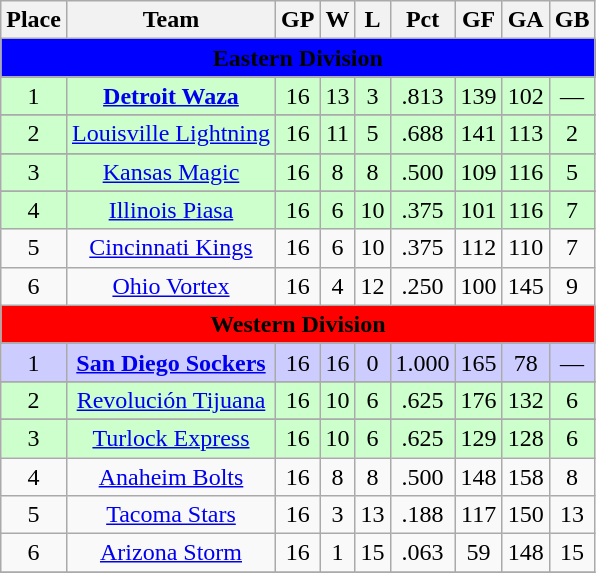<table class="wikitable" style="text-align: center;">
<tr>
<th>Place</th>
<th>Team</th>
<th>GP</th>
<th>W</th>
<th>L</th>
<th>Pct</th>
<th>GF</th>
<th>GA</th>
<th>GB</th>
</tr>
<tr>
<th style=background-color:blue colspan=10><span>Eastern Division </span></th>
</tr>
<tr>
</tr>
<tr bgcolor=#ccffcc>
<td>1</td>
<td><strong><a href='#'>Detroit Waza</a></strong></td>
<td>16</td>
<td>13</td>
<td>3</td>
<td>.813</td>
<td>139</td>
<td>102</td>
<td>—</td>
</tr>
<tr>
</tr>
<tr bgcolor=#ccffcc>
<td>2</td>
<td><a href='#'>Louisville Lightning</a></td>
<td>16</td>
<td>11</td>
<td>5</td>
<td>.688</td>
<td>141</td>
<td>113</td>
<td>2</td>
</tr>
<tr>
</tr>
<tr bgcolor=#ccffcc>
<td>3</td>
<td><a href='#'>Kansas Magic</a></td>
<td>16</td>
<td>8</td>
<td>8</td>
<td>.500</td>
<td>109</td>
<td>116</td>
<td>5</td>
</tr>
<tr>
</tr>
<tr bgcolor=#ccffcc>
<td>4</td>
<td><a href='#'>Illinois Piasa</a></td>
<td>16</td>
<td>6</td>
<td>10</td>
<td>.375</td>
<td>101</td>
<td>116</td>
<td>7</td>
</tr>
<tr>
<td>5</td>
<td><a href='#'>Cincinnati Kings</a></td>
<td>16</td>
<td>6</td>
<td>10</td>
<td>.375</td>
<td>112</td>
<td>110</td>
<td>7</td>
</tr>
<tr>
<td>6</td>
<td><a href='#'>Ohio Vortex</a></td>
<td>16</td>
<td>4</td>
<td>12</td>
<td>.250</td>
<td>100</td>
<td>145</td>
<td>9</td>
</tr>
<tr>
<th style=background-color:Red colspan=10><span>Western Division </span></th>
</tr>
<tr>
</tr>
<tr bgcolor=#ccccff>
<td>1</td>
<td><strong><a href='#'>San Diego Sockers</a></strong></td>
<td>16</td>
<td>16</td>
<td>0</td>
<td>1.000</td>
<td>165</td>
<td>78</td>
<td>—</td>
</tr>
<tr>
</tr>
<tr bgcolor=#ccffcc>
<td>2</td>
<td><a href='#'>Revolución Tijuana</a></td>
<td>16</td>
<td>10</td>
<td>6</td>
<td>.625</td>
<td>176</td>
<td>132</td>
<td>6</td>
</tr>
<tr>
</tr>
<tr bgcolor=#ccffcc>
<td>3</td>
<td><a href='#'>Turlock Express</a></td>
<td>16</td>
<td>10</td>
<td>6</td>
<td>.625</td>
<td>129</td>
<td>128</td>
<td>6</td>
</tr>
<tr>
<td>4</td>
<td><a href='#'>Anaheim Bolts</a></td>
<td>16</td>
<td>8</td>
<td>8</td>
<td>.500</td>
<td>148</td>
<td>158</td>
<td>8</td>
</tr>
<tr>
<td>5</td>
<td><a href='#'>Tacoma Stars</a></td>
<td>16</td>
<td>3</td>
<td>13</td>
<td>.188</td>
<td>117</td>
<td>150</td>
<td>13</td>
</tr>
<tr>
<td>6</td>
<td><a href='#'>Arizona Storm</a></td>
<td>16</td>
<td>1</td>
<td>15</td>
<td>.063</td>
<td>59</td>
<td>148</td>
<td>15</td>
</tr>
<tr>
</tr>
</table>
